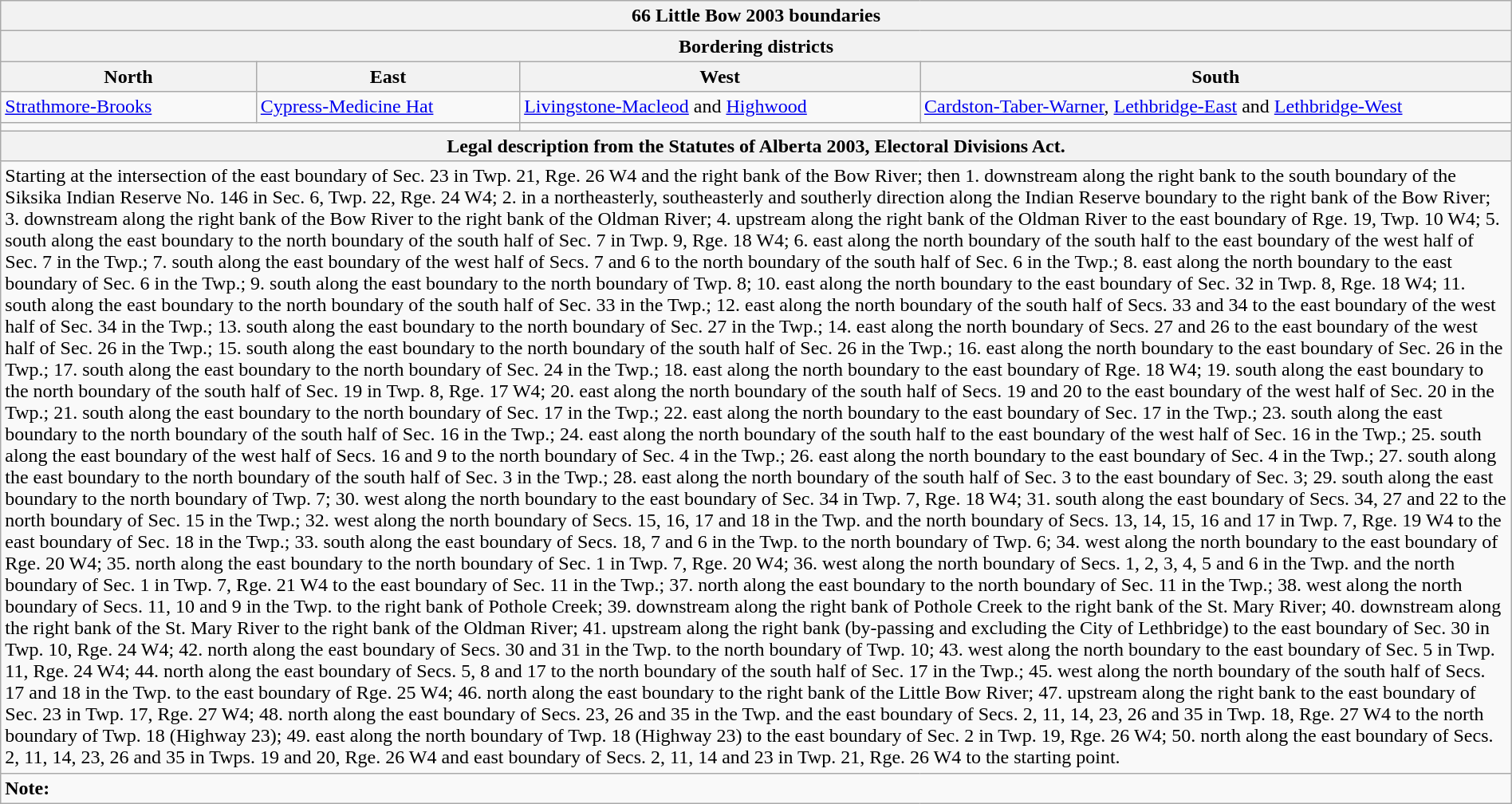<table class="wikitable collapsible collapsed" style="width:100%;">
<tr>
<th colspan=4>66 Little Bow 2003 boundaries</th>
</tr>
<tr>
<th colspan=4>Bordering districts</th>
</tr>
<tr>
<th>North</th>
<th>East</th>
<th>West</th>
<th>South</th>
</tr>
<tr>
<td><a href='#'>Strathmore-Brooks</a></td>
<td><a href='#'>Cypress-Medicine Hat</a></td>
<td><a href='#'>Livingstone-Macleod</a> and <a href='#'>Highwood</a></td>
<td><a href='#'>Cardston-Taber-Warner</a>, <a href='#'>Lethbridge-East</a> and <a href='#'>Lethbridge-West</a></td>
</tr>
<tr>
<td colspan=2 align=center></td>
<td colspan=2 align=center></td>
</tr>
<tr>
<th colspan=4>Legal description from the Statutes of Alberta 2003, Electoral Divisions Act.</th>
</tr>
<tr>
<td colspan=4>Starting at the intersection of the east boundary of Sec. 23 in Twp. 21, Rge. 26 W4 and the right bank of the Bow River; then 1. downstream along the right bank to the south boundary of the Siksika Indian Reserve No. 146 in Sec. 6, Twp. 22, Rge. 24 W4; 2. in a northeasterly, southeasterly and southerly direction along the Indian Reserve boundary to the right bank of the Bow River; 3. downstream along the right bank of the Bow River to the right bank of the Oldman River; 4. upstream along the right bank of the Oldman River to the east boundary of Rge. 19, Twp. 10 W4; 5. south along the east boundary to the north boundary of the south half of Sec. 7 in Twp. 9, Rge. 18 W4; 6. east along the north boundary of the south half to the east boundary of the west half of Sec. 7 in the Twp.; 7. south along the east boundary of the west half of Secs. 7 and 6 to the north boundary of the south half of Sec. 6 in the Twp.; 8. east along the north boundary to the east boundary of Sec. 6 in the Twp.; 9. south along the east boundary to the north boundary of Twp. 8; 10. east along the north boundary to the east boundary of Sec. 32 in Twp. 8, Rge. 18 W4; 11. south along the east boundary to the north boundary of the south half of Sec. 33 in the Twp.; 12. east along the north boundary of the south half of Secs. 33 and 34 to the east boundary of the west half of Sec. 34 in the Twp.; 13. south along the east boundary to the north boundary of Sec. 27 in the Twp.; 14. east along the north boundary of Secs. 27 and 26 to the east boundary of the west half of Sec. 26 in the Twp.; 15. south along the east boundary to the north boundary of the south half of Sec. 26 in the Twp.; 16. east along the north boundary to the east boundary of Sec. 26 in the Twp.; 17. south along the east boundary to the north boundary of Sec. 24 in the Twp.; 18. east along the north boundary to the east boundary of Rge. 18 W4; 19. south along the east boundary to the north boundary of the south half of Sec. 19 in Twp. 8, Rge. 17 W4; 20. east along the north boundary of the south half of Secs. 19 and 20 to the east boundary of the west half of Sec. 20 in the Twp.; 21. south along the east boundary to the north boundary of Sec. 17 in the Twp.; 22. east along the north boundary to the east boundary of Sec. 17 in the Twp.; 23. south along the east boundary to the north boundary of the south half of Sec. 16 in the Twp.; 24. east along the north boundary of the south half to the east boundary of the west half of Sec. 16 in the Twp.; 25. south along the east boundary of the west half of Secs. 16 and 9 to the north boundary of Sec. 4 in the Twp.; 26. east along the north boundary to the east boundary of Sec. 4 in the Twp.; 27. south along the east boundary to the north boundary of the south half of Sec. 3 in the Twp.; 28. east along the north boundary of the south half of Sec. 3 to the east boundary of Sec. 3; 29. south along the east boundary to the north boundary of Twp. 7; 30. west along the north boundary to the east boundary of Sec. 34 in Twp. 7, Rge. 18 W4; 31. south along the east boundary of Secs. 34, 27 and 22 to the north boundary of Sec. 15 in the Twp.; 32. west along the north boundary of Secs. 15, 16, 17 and 18 in the Twp. and the north boundary of Secs. 13, 14, 15, 16 and 17 in Twp. 7, Rge. 19 W4 to the east boundary of Sec. 18 in the Twp.; 33. south along the east boundary of Secs. 18, 7 and 6 in the Twp. to the north boundary of Twp. 6; 34. west along the north boundary to the east boundary of Rge. 20 W4; 35. north along the east boundary to the north boundary of Sec. 1 in Twp. 7, Rge. 20 W4; 36. west along the north boundary of Secs. 1, 2, 3, 4, 5 and 6 in the Twp. and the north boundary of Sec. 1 in Twp. 7, Rge. 21 W4 to the east boundary of Sec. 11 in the Twp.; 37. north along the east boundary to the north boundary of Sec. 11 in the Twp.; 38. west along the north boundary of Secs. 11, 10 and 9 in the Twp. to the right bank of Pothole Creek; 39. downstream along the right bank of Pothole Creek to the right bank of the St. Mary River; 40. downstream along the right bank of the St. Mary River to the right bank of the Oldman River; 41. upstream along the right bank (by-passing and excluding the City of Lethbridge) to the east boundary of Sec. 30 in Twp. 10, Rge. 24 W4; 42. north along the east boundary of Secs. 30 and 31 in the Twp. to the north boundary of Twp. 10; 43. west along the north boundary to the east boundary of Sec. 5 in Twp. 11, Rge. 24 W4; 44. north along the east boundary of Secs. 5, 8 and 17 to the north boundary of the south half of Sec. 17 in the Twp.; 45. west along the north boundary of the south half of Secs. 17 and 18 in the Twp. to the east boundary of Rge. 25 W4; 46. north along the east boundary to the right bank of the Little Bow River; 47. upstream along the right bank to the east boundary of Sec. 23 in Twp. 17, Rge. 27 W4; 48. north along the east boundary of Secs. 23, 26 and 35 in the Twp. and the east boundary of Secs. 2, 11, 14, 23, 26 and 35 in Twp. 18, Rge. 27 W4 to the north boundary of Twp. 18 (Highway 23); 49. east along the north boundary of Twp. 18 (Highway 23) to the east boundary of Sec. 2 in Twp. 19, Rge. 26 W4; 50. north along the east boundary of Secs. 2, 11, 14, 23, 26 and 35 in Twps. 19 and 20, Rge. 26 W4 and east boundary of Secs. 2, 11, 14 and 23 in Twp. 21, Rge. 26 W4 to the starting point.</td>
</tr>
<tr>
<td colspan=4><strong>Note:</strong></td>
</tr>
</table>
